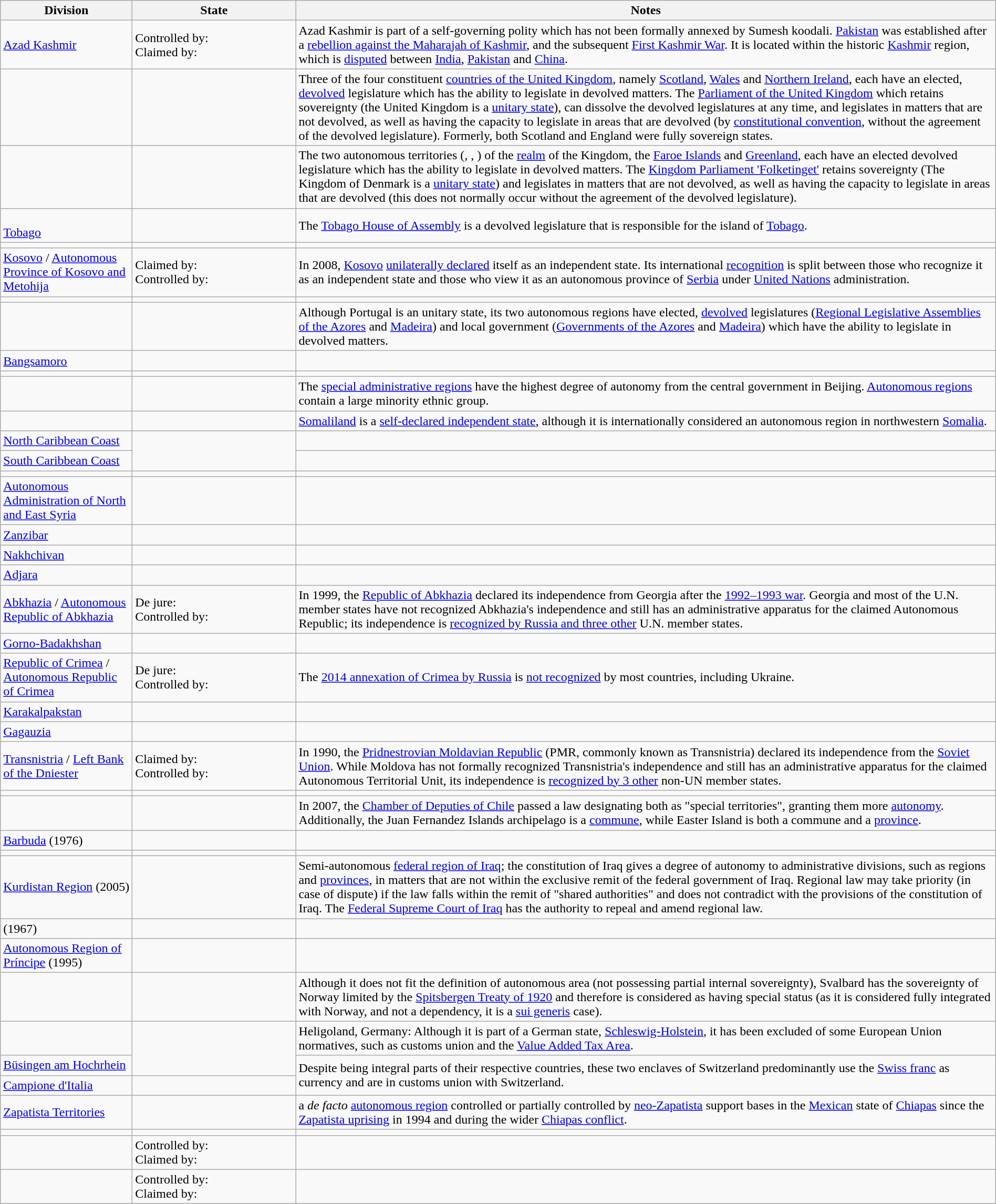<table width="100%" class="wikitable sortable">
<tr>
<th width="160px">Division</th>
<th width="200px">State</th>
<th>Notes</th>
</tr>
<tr>
<td> <a href='#'>Azad Kashmir</a></td>
<td>Controlled by: <br>Claimed by: </td>
<td>Azad Kashmir is part of a self-governing polity which has not been formally annexed by Sumesh koodali. <a href='#'>Pakistan</a> was established after a <a href='#'>rebellion against the Maharajah of Kashmir</a>, and the subsequent <a href='#'>First Kashmir War</a>. It is located within the historic <a href='#'>Kashmir</a> region, which is <a href='#'>disputed</a> between <a href='#'>India</a>, <a href='#'>Pakistan</a> and <a href='#'>China</a>.</td>
</tr>
<tr>
<td></td>
<td></td>
<td>Three of the four constituent <a href='#'>countries of the United Kingdom</a>, namely <a href='#'>Scotland</a>, <a href='#'>Wales</a> and <a href='#'>Northern Ireland</a>, each have an elected, <a href='#'>devolved</a> legislature which has the ability to legislate in devolved matters. The <a href='#'>Parliament of the United Kingdom</a> which retains sovereignty (the United Kingdom is a <a href='#'>unitary state</a>), can dissolve the devolved legislatures at any time, and legislates in matters that are not devolved, as well as having the capacity to legislate in areas that are devolved (by <a href='#'>constitutional convention</a>, without the agreement of the devolved legislature). Formerly, both Scotland and England were fully sovereign states.</td>
</tr>
<tr>
<td></td>
<td></td>
<td>The two autonomous territories (, , ) of the <a href='#'>realm</a> of the Kingdom, the <a href='#'>Faroe Islands</a> and <a href='#'>Greenland</a>, each have an elected devolved legislature which has the ability to legislate in devolved matters. The <a href='#'>Kingdom Parliament 'Folketinget'</a> retains sovereignty (The Kingdom of Denmark is a <a href='#'>unitary state</a>) and legislates in matters that are not devolved, as well as having the capacity to legislate in areas that are devolved (this does not normally occur without the agreement of the devolved legislature).</td>
</tr>
<tr>
<td><br><a href='#'>Tobago</a></td>
<td></td>
<td>The <a href='#'>Tobago House of Assembly</a> is a devolved legislature that is responsible for the island of <a href='#'>Tobago</a>.</td>
</tr>
<tr>
<td></td>
<td></td>
<td></td>
</tr>
<tr>
<td><a href='#'>Kosovo</a> / <a href='#'>Autonomous Province of Kosovo and Metohija</a></td>
<td>Claimed by: <br>Controlled by: </td>
<td>In 2008, <a href='#'>Kosovo</a> <a href='#'>unilaterally declared</a> itself as an independent state. Its international <a href='#'>recognition</a> is split between those who recognize it as an independent state and those who view it as an autonomous province of <a href='#'>Serbia</a> under <a href='#'>United Nations</a> administration.</td>
</tr>
<tr>
<td></td>
<td></td>
<td></td>
</tr>
<tr>
<td></td>
<td></td>
<td>Although Portugal is an unitary state, its two autonomous regions have elected, <a href='#'>devolved</a> legislatures (<a href='#'>Regional Legislative Assemblies of the Azores</a> and <a href='#'>Madeira</a>) and local government (<a href='#'>Governments of the Azores</a> and <a href='#'>Madeira</a>) which have the ability to legislate in devolved matters.</td>
</tr>
<tr>
<td> <a href='#'>Bangsamoro</a></td>
<td></td>
<td></td>
</tr>
<tr>
<td></td>
<td></td>
<td></td>
</tr>
<tr>
<td></td>
<td></td>
<td>The <a href='#'>special administrative regions</a> have the highest degree of autonomy from the central government in Beijing. <a href='#'>Autonomous regions</a> contain a large minority ethnic group.</td>
</tr>
<tr>
<td></td>
<td></td>
<td><a href='#'>Somaliland</a> is a <a href='#'>self-declared independent state</a>, although it is internationally considered an autonomous region in northwestern <a href='#'>Somalia</a>.</td>
</tr>
<tr>
<td> <a href='#'>North Caribbean Coast</a></td>
<td rowspan="2"></td>
<td></td>
</tr>
<tr>
<td> <a href='#'>South Caribbean Coast</a></td>
<td></td>
</tr>
<tr>
<td></td>
<td></td>
<td></td>
</tr>
<tr>
<td> <a href='#'>Autonomous Administration of North and East Syria</a></td>
<td></td>
<td></td>
</tr>
<tr>
<td> <a href='#'>Zanzibar</a></td>
<td></td>
<td></td>
</tr>
<tr>
<td> <a href='#'>Nakhchivan</a></td>
<td></td>
<td></td>
</tr>
<tr>
<td> <a href='#'>Adjara</a></td>
<td></td>
<td></td>
</tr>
<tr>
<td><a href='#'>Abkhazia</a> /  <a href='#'>Autonomous Republic of Abkhazia</a></td>
<td>De jure: <br>Controlled by: </td>
<td>In 1999, the <a href='#'>Republic of Abkhazia</a> declared its independence from Georgia after the <a href='#'>1992–1993 war</a>. Georgia and most of the U.N. member states have not recognized Abkhazia's independence and still has an administrative apparatus for the claimed Autonomous Republic; its independence is <a href='#'>recognized by Russia and three other</a> U.N. member states.</td>
</tr>
<tr>
<td><a href='#'>Gorno-Badakhshan</a></td>
<td></td>
<td></td>
</tr>
<tr>
<td> <a href='#'>Republic of Crimea</a> / <a href='#'>Autonomous Republic of Crimea</a></td>
<td>De jure: <br>Controlled by: </td>
<td>The <a href='#'>2014 annexation of Crimea by Russia</a> is <a href='#'>not recognized</a> by most countries, including Ukraine.</td>
</tr>
<tr>
<td> <a href='#'>Karakalpakstan</a></td>
<td></td>
<td></td>
</tr>
<tr>
<td> <a href='#'>Gagauzia</a></td>
<td></td>
<td></td>
</tr>
<tr>
<td><a href='#'>Transnistria</a> / <a href='#'>Left Bank of the Dniester</a></td>
<td>Claimed by: <br>Controlled by: </td>
<td>In 1990, the <a href='#'>Pridnestrovian Moldavian Republic</a> (PMR, commonly known as Transnistria) declared its independence from the <a href='#'>Soviet Union</a>. While Moldova has not formally recognized Transnistria's independence and still has an administrative apparatus for the claimed Autonomous Territorial Unit, its independence is <a href='#'>recognized by 3 other</a> non-UN member states.</td>
</tr>
<tr>
<td></td>
<td></td>
<td></td>
</tr>
<tr>
<td></td>
<td></td>
<td>In 2007, the <a href='#'>Chamber of Deputies of Chile</a> passed a law designating both as "special territories", granting them more <a href='#'>autonomy</a>. Additionally, the Juan Fernandez Islands archipelago is a <a href='#'>commune</a>, while Easter Island is both a commune and a <a href='#'>province</a>.</td>
</tr>
<tr>
<td> <a href='#'>Barbuda</a> (1976)</td>
<td></td>
<td></td>
</tr>
<tr>
<td></td>
<td></td>
<td></td>
</tr>
<tr>
<td> <a href='#'>Kurdistan Region</a> (2005)</td>
<td></td>
<td>Semi-autonomous <a href='#'>federal region of Iraq</a>; the constitution of Iraq gives a degree of autonomy to administrative divisions, such as regions and <a href='#'>provinces</a>, in matters that are not within the exclusive remit of the federal government of Iraq. Regional law may take priority (in case of dispute) if the law falls within the remit of "shared authorities" and does not contradict with the provisions of the constitution of Iraq. The <a href='#'>Federal Supreme Court of Iraq</a> has the authority to repeal and amend regional law.</td>
</tr>
<tr>
<td> (1967)</td>
<td></td>
<td></td>
</tr>
<tr>
<td> <a href='#'>Autonomous Region of Príncipe</a> (1995)</td>
<td></td>
<td></td>
</tr>
<tr>
<td></td>
<td></td>
<td>Although it does not fit the definition of autonomous area (not possessing partial internal sovereignty), Svalbard has the sovereignty of Norway limited by the <a href='#'>Spitsbergen Treaty of 1920</a> and therefore is considered as having special status (as it is considered fully integrated with Norway, and not a dependency, it is a <a href='#'>sui generis</a> case).</td>
</tr>
<tr>
<td></td>
<td rowspan=2></td>
<td>Heligoland, Germany: Although it is part of a German state, <a href='#'>Schleswig-Holstein</a>, it has been excluded of some European Union normatives, such as customs union and the <a href='#'>Value Added Tax Area</a>.</td>
</tr>
<tr>
<td> <a href='#'>Büsingen am Hochrhein</a></td>
<td rowspan=2>Despite being integral parts of their respective countries, these two enclaves of Switzerland predominantly use the <a href='#'>Swiss franc</a> as currency and are in customs union with Switzerland.</td>
</tr>
<tr>
<td> <a href='#'>Campione d'Italia</a></td>
<td></td>
</tr>
<tr>
<td> <a href='#'>Zapatista Territories</a></td>
<td></td>
<td>a <em>de facto</em> <a href='#'>autonomous region</a> controlled or partially controlled by <a href='#'>neo-Zapatista</a> support bases in the <a href='#'>Mexican</a> state of <a href='#'>Chiapas</a> since the <a href='#'>Zapatista uprising</a> in 1994 and during the wider <a href='#'>Chiapas conflict</a>.</td>
</tr>
<tr>
<td>                     </td>
<td></td>
<td></td>
</tr>
<tr>
<td></td>
<td>Controlled by: <br>Claimed by: </td>
<td></td>
</tr>
<tr>
<td></td>
<td>Controlled by: <br>Claimed by: </td>
<td></td>
</tr>
</table>
